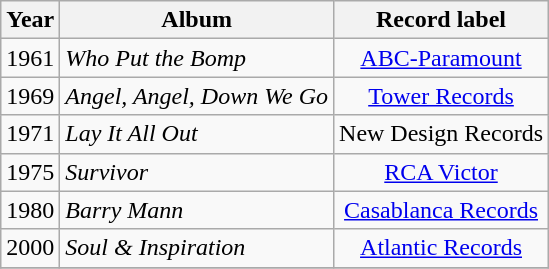<table class="wikitable" style=text-align:center;>
<tr>
<th>Year</th>
<th>Album</th>
<th>Record label</th>
</tr>
<tr>
<td>1961</td>
<td align=left><em>Who Put the Bomp</em></td>
<td rowspan="1"><a href='#'>ABC-Paramount</a></td>
</tr>
<tr>
<td>1969</td>
<td align=left><em>Angel, Angel, Down We Go</em></td>
<td rowspan="1"><a href='#'>Tower Records</a></td>
</tr>
<tr>
<td>1971</td>
<td align=left><em>Lay It All Out</em></td>
<td rowspan="1">New Design Records</td>
</tr>
<tr>
<td>1975</td>
<td align=left><em>Survivor</em></td>
<td rowspan="1"><a href='#'>RCA Victor</a></td>
</tr>
<tr>
<td>1980</td>
<td align=left><em>Barry Mann</em></td>
<td rowspan="1"><a href='#'>Casablanca Records</a></td>
</tr>
<tr>
<td>2000</td>
<td align=left><em>Soul & Inspiration</em></td>
<td rowspan="1"><a href='#'>Atlantic Records</a></td>
</tr>
<tr>
</tr>
</table>
